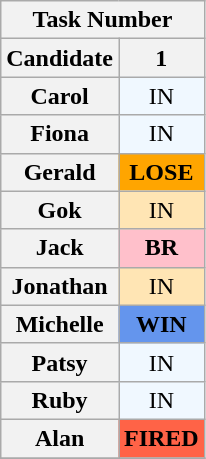<table class="wikitable" style="text-align:center">
<tr>
<th colspan="14">Task Number</th>
</tr>
<tr>
<th>Candidate</th>
<th>1</th>
</tr>
<tr>
<th>Carol</th>
<td bgcolor="#F0F8FF">IN</td>
</tr>
<tr>
<th>Fiona</th>
<td bgcolor="#F0F8FF">IN</td>
</tr>
<tr>
<th>Gerald</th>
<td bgcolor="orange"><strong>LOSE</strong></td>
</tr>
<tr>
<th>Gok</th>
<td bgcolor="#FFE5B4">IN</td>
</tr>
<tr>
<th>Jack</th>
<td bgcolor="pink"><strong>BR</strong></td>
</tr>
<tr>
<th>Jonathan</th>
<td bgcolor="#FFE5B4">IN</td>
</tr>
<tr>
<th>Michelle</th>
<td bgcolor="cornflowerblue"><strong>WIN</strong></td>
</tr>
<tr>
<th>Patsy</th>
<td bgcolor="#F0F8FF">IN</td>
</tr>
<tr>
<th>Ruby</th>
<td bgcolor="#F0F8FF">IN</td>
</tr>
<tr>
<th>Alan</th>
<td bgcolor="tomato"><strong>FIRED</strong></td>
</tr>
<tr>
</tr>
</table>
